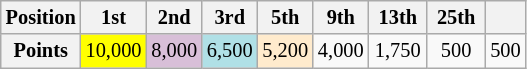<table class="wikitable" style="font-size:85%; text-align:center">
<tr>
<th>Position</th>
<th bgcolor=yellow> 1st </th>
<th bgcolor=thistle> 2nd </th>
<th bgcolor=#B0E0E6> 3rd </th>
<th bgcolor=ffebcd> 5th </th>
<th> 9th </th>
<th> 13th </th>
<th> 25th </th>
<th>  </th>
</tr>
<tr>
<th>Points</th>
<td bgcolor=yellow>10,000</td>
<td bgcolor=thistle>8,000</td>
<td bgcolor=#B0E0E6>6,500</td>
<td bgcolor=ffebcd>5,200</td>
<td>4,000</td>
<td>1,750</td>
<td>500</td>
<td>500</td>
</tr>
</table>
